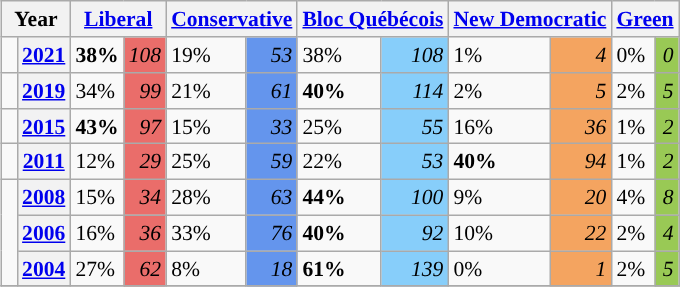<table class="wikitable" style="float:right; width:400; font-size:90%; margin-left:1em;">
<tr>
<th colspan="2" scope="col">Year</th>
<th colspan="2" scope="col"><a href='#'>Liberal</a></th>
<th colspan="2" scope="col"><a href='#'>Conservative</a></th>
<th colspan="2" scope="col"><a href='#'>Bloc Québécois</a></th>
<th colspan="2" scope="col"><a href='#'>New Democratic</a></th>
<th colspan="2" scope="col"><a href='#'>Green</a></th>
</tr>
<tr>
<td style="width: 0.25em; background-color: "></td>
<th><a href='#'>2021</a></th>
<td><strong>38%</strong></td>
<td style="text-align:right; background:#EA6D6A;"><em>108</em></td>
<td>19%</td>
<td style="text-align:right; background:#6495ED;"><em>53</em></td>
<td>38%</td>
<td style="text-align:right; background:#87CEFA;"><em>108</em></td>
<td>1%</td>
<td style="text-align:right; background:#F4A460;"><em>4</em></td>
<td>0%</td>
<td style="text-align:right; background:#99C955;"><em>0</em></td>
</tr>
<tr>
<td style="width: 0.25em; background-color: "></td>
<th><a href='#'>2019</a></th>
<td>34%</td>
<td style="text-align:right; background:#EA6D6A;"><em>99</em></td>
<td>21%</td>
<td style="text-align:right; background:#6495ED;"><em>61</em></td>
<td><strong>40%</strong></td>
<td style="text-align:right; background:#87CEFA;"><em>114</em></td>
<td>2%</td>
<td style="text-align:right; background:#F4A460;"><em>5</em></td>
<td>2%</td>
<td style="text-align:right; background:#99C955;"><em>5</em></td>
</tr>
<tr>
<td style="width: 0.25em; background-color: "></td>
<th><a href='#'>2015</a></th>
<td><strong>43%</strong></td>
<td style="text-align:right; background:#EA6D6A;"><em>97</em></td>
<td>15%</td>
<td style="text-align:right; background:#6495ED;"><em>33</em></td>
<td>25%</td>
<td style="text-align:right; background:#87CEFA;"><em>55</em></td>
<td>16%</td>
<td style="text-align:right; background:#F4A460;"><em>36</em></td>
<td>1%</td>
<td style="text-align:right; background:#99C955;"><em>2</em></td>
</tr>
<tr>
<td style="width: 0.25em; background-color: "></td>
<th><a href='#'>2011</a></th>
<td>12%</td>
<td style="text-align:right; background:#EA6D6A;"><em>29</em></td>
<td>25%</td>
<td style="text-align:right; background:#6495ED;"><em>59</em></td>
<td>22%</td>
<td style="text-align:right; background:#87CEFA;"><em>53</em></td>
<td><strong>40%</strong></td>
<td style="text-align:right; background:#F4A460;"><em>94</em></td>
<td>1%</td>
<td style="text-align:right; background:#99C955;"><em>2</em></td>
</tr>
<tr>
<td rowspan="3" style="width: 0.25em; background-color: "></td>
<th><a href='#'>2008</a></th>
<td>15%</td>
<td style="text-align:right; background:#EA6D6A;"><em>34</em></td>
<td>28%</td>
<td style="text-align:right; background:#6495ED;"><em>63</em></td>
<td><strong>44%</strong></td>
<td style="text-align:right; background:#87CEFA;"><em>100</em></td>
<td>9%</td>
<td style="text-align:right; background:#F4A460;"><em>20</em></td>
<td>4%</td>
<td style="text-align:right; background:#99C955;"><em>8</em></td>
</tr>
<tr>
<th><a href='#'>2006</a></th>
<td>16%</td>
<td style="text-align:right; background:#EA6D6A;"><em>36</em></td>
<td>33%</td>
<td style="text-align:right; background:#6495ED;"><em>76</em></td>
<td><strong>40%</strong></td>
<td style="text-align:right; background:#87CEFA;"><em>92</em></td>
<td>10%</td>
<td style="text-align:right; background:#F4A460;"><em>22</em></td>
<td>2%</td>
<td style="text-align:right; background:#99C955;"><em>4</em></td>
</tr>
<tr>
<th><a href='#'>2004</a></th>
<td>27%</td>
<td style="text-align:right; background:#EA6D6A;"><em>62</em></td>
<td>8%</td>
<td style="text-align:right; background:#6495ED;"><em>18</em></td>
<td><strong>61%</strong></td>
<td style="text-align:right; background:#87CEFA;"><em>139</em></td>
<td>0%</td>
<td style="text-align:right; background:#F4A460;"><em>1</em></td>
<td>2%</td>
<td style="text-align:right; background:#99C955;"><em>5</em></td>
</tr>
<tr>
</tr>
</table>
